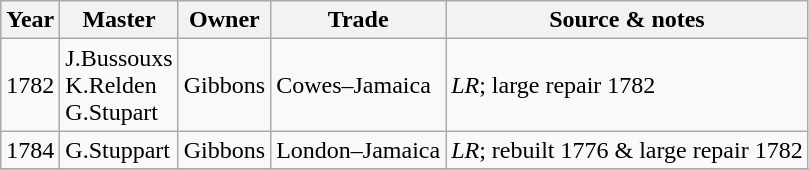<table class="sortable wikitable">
<tr>
<th>Year</th>
<th>Master</th>
<th>Owner</th>
<th>Trade</th>
<th>Source & notes</th>
</tr>
<tr>
<td>1782</td>
<td>J.Bussouxs<br>K.Relden<br>G.Stupart</td>
<td>Gibbons</td>
<td>Cowes–Jamaica</td>
<td><em>LR</em>; large repair 1782</td>
</tr>
<tr>
<td>1784</td>
<td>G.Stuppart</td>
<td>Gibbons</td>
<td>London–Jamaica</td>
<td><em>LR</em>; rebuilt 1776 & large repair 1782</td>
</tr>
<tr>
</tr>
</table>
